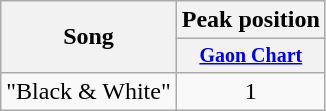<table class="wikitable sortable" style="text-align:center;">
<tr>
<th rowspan="2">Song</th>
<th colspan="9">Peak position</th>
</tr>
<tr style="font-size:smaller;">
<th><a href='#'>Gaon Chart</a></th>
</tr>
<tr>
<td align="left">"Black & White"</td>
<td>1</td>
</tr>
</table>
